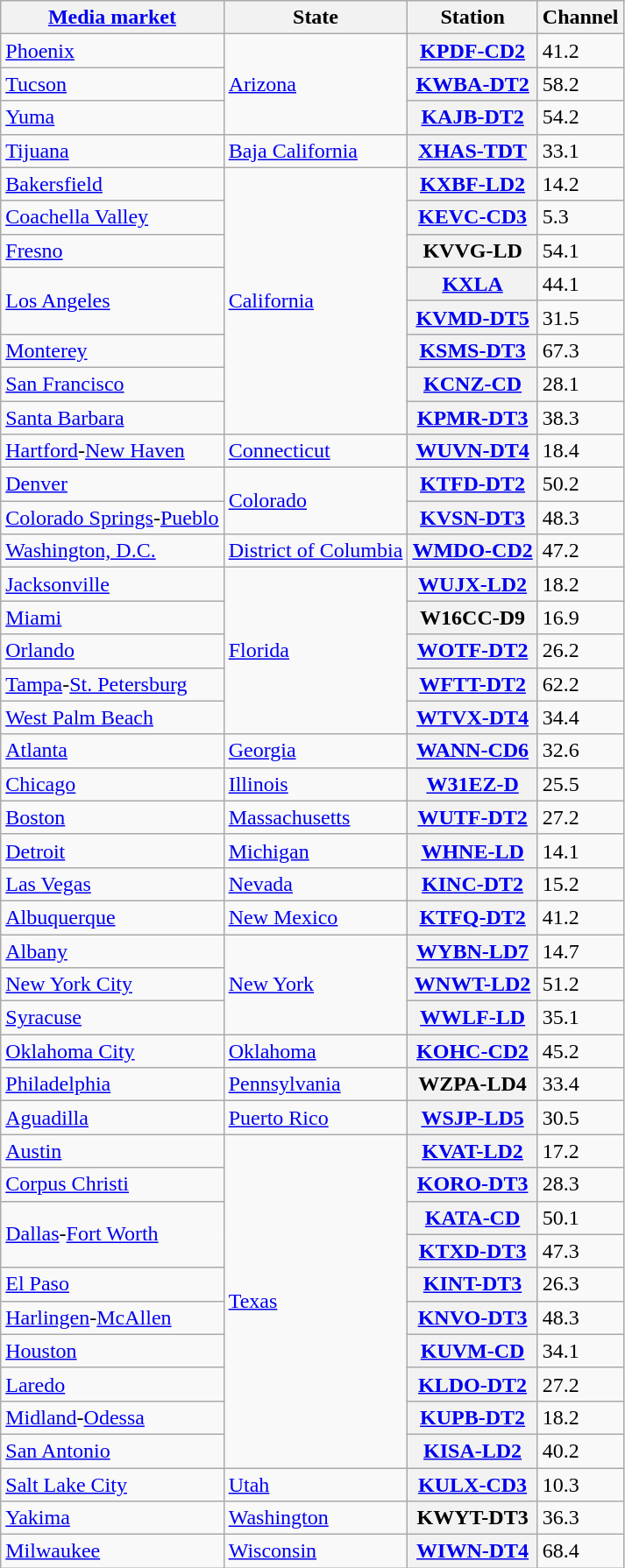<table class="wikitable sortable">
<tr>
<th scope="col"><a href='#'>Media market</a></th>
<th scope="col">State</th>
<th scope="col">Station</th>
<th scope="col">Channel</th>
</tr>
<tr>
<td><a href='#'>Phoenix</a></td>
<td rowspan="3"><a href='#'>Arizona</a></td>
<th scope="row"><a href='#'>KPDF-CD2</a></th>
<td>41.2</td>
</tr>
<tr>
<td><a href='#'>Tucson</a></td>
<th scope="row"><a href='#'>KWBA-DT2</a></th>
<td>58.2</td>
</tr>
<tr>
<td><a href='#'>Yuma</a></td>
<th scope="row"><a href='#'>KAJB-DT2</a></th>
<td>54.2</td>
</tr>
<tr>
<td><a href='#'>Tijuana</a></td>
<td><a href='#'>Baja California</a></td>
<th scope="row"><a href='#'>XHAS-TDT</a></th>
<td>33.1</td>
</tr>
<tr>
<td><a href='#'>Bakersfield</a></td>
<td rowspan="8"><a href='#'>California</a></td>
<th scope="row"><a href='#'>KXBF-LD2</a></th>
<td>14.2</td>
</tr>
<tr>
<td><a href='#'>Coachella Valley</a></td>
<th scope="row"><a href='#'>KEVC-CD3</a></th>
<td>5.3</td>
</tr>
<tr>
<td><a href='#'>Fresno</a></td>
<th scope="row">KVVG-LD</th>
<td>54.1</td>
</tr>
<tr>
<td rowspan="2"><a href='#'>Los Angeles</a></td>
<th scope="row"><a href='#'>KXLA</a></th>
<td>44.1</td>
</tr>
<tr>
<th scope="row"><a href='#'>KVMD-DT5</a></th>
<td>31.5</td>
</tr>
<tr>
<td><a href='#'>Monterey</a></td>
<th scope="row"><a href='#'>KSMS-DT3</a></th>
<td>67.3</td>
</tr>
<tr>
<td><a href='#'>San Francisco</a></td>
<th scope="row"><a href='#'>KCNZ-CD</a></th>
<td>28.1</td>
</tr>
<tr>
<td><a href='#'>Santa Barbara</a></td>
<th scope="row"><a href='#'>KPMR-DT3</a></th>
<td>38.3</td>
</tr>
<tr>
<td><a href='#'>Hartford</a>-<a href='#'>New Haven</a></td>
<td><a href='#'>Connecticut</a></td>
<th scope="row"><a href='#'>WUVN-DT4</a></th>
<td>18.4</td>
</tr>
<tr>
<td><a href='#'>Denver</a></td>
<td rowspan="2"><a href='#'>Colorado</a></td>
<th scope="row"><a href='#'>KTFD-DT2</a></th>
<td>50.2</td>
</tr>
<tr>
<td><a href='#'>Colorado Springs</a>-<a href='#'>Pueblo</a></td>
<th scope="row"><a href='#'>KVSN-DT3</a></th>
<td>48.3</td>
</tr>
<tr>
<td><a href='#'>Washington, D.C.</a></td>
<td><a href='#'>District of Columbia</a></td>
<th scope="row"><a href='#'>WMDO-CD2</a></th>
<td>47.2</td>
</tr>
<tr>
<td><a href='#'>Jacksonville</a></td>
<td rowspan="5"><a href='#'>Florida</a></td>
<th scope="row"><a href='#'>WUJX-LD2</a></th>
<td>18.2</td>
</tr>
<tr>
<td><a href='#'>Miami</a></td>
<th scope="row">W16CC-D9</th>
<td>16.9</td>
</tr>
<tr>
<td><a href='#'>Orlando</a></td>
<th scope="row"><a href='#'>WOTF-DT2</a></th>
<td>26.2</td>
</tr>
<tr>
<td><a href='#'>Tampa</a>-<a href='#'>St. Petersburg</a></td>
<th scope="row"><a href='#'>WFTT-DT2</a></th>
<td>62.2</td>
</tr>
<tr>
<td><a href='#'>West Palm Beach</a></td>
<th scope="row"><a href='#'>WTVX-DT4</a></th>
<td>34.4</td>
</tr>
<tr>
<td><a href='#'>Atlanta</a></td>
<td><a href='#'>Georgia</a></td>
<th scope="row"><a href='#'>WANN-CD6</a></th>
<td>32.6</td>
</tr>
<tr>
<td><a href='#'>Chicago</a></td>
<td><a href='#'>Illinois</a></td>
<th scope="row"><a href='#'>W31EZ-D</a></th>
<td>25.5</td>
</tr>
<tr>
<td><a href='#'>Boston</a></td>
<td><a href='#'>Massachusetts</a></td>
<th scope="row"><a href='#'>WUTF-DT2</a></th>
<td>27.2</td>
</tr>
<tr>
<td><a href='#'>Detroit</a></td>
<td><a href='#'>Michigan</a></td>
<th scope="row"><a href='#'>WHNE-LD</a></th>
<td>14.1</td>
</tr>
<tr>
<td><a href='#'>Las Vegas</a></td>
<td><a href='#'>Nevada</a></td>
<th scope="row"><a href='#'>KINC-DT2</a></th>
<td>15.2</td>
</tr>
<tr>
<td><a href='#'>Albuquerque</a></td>
<td><a href='#'>New Mexico</a></td>
<th scope="row"><a href='#'>KTFQ-DT2</a></th>
<td>41.2</td>
</tr>
<tr>
<td><a href='#'>Albany</a></td>
<td rowspan="3"><a href='#'>New York</a></td>
<th scope="row"><a href='#'>WYBN-LD7</a></th>
<td>14.7</td>
</tr>
<tr>
<td><a href='#'>New York City</a></td>
<th scope="row"><a href='#'>WNWT-LD2</a></th>
<td>51.2</td>
</tr>
<tr>
<td><a href='#'>Syracuse</a></td>
<th scope="row"><a href='#'>WWLF-LD</a></th>
<td>35.1</td>
</tr>
<tr>
<td><a href='#'>Oklahoma City</a></td>
<td><a href='#'>Oklahoma</a></td>
<th scope="row"><a href='#'>KOHC-CD2</a></th>
<td>45.2</td>
</tr>
<tr>
<td><a href='#'>Philadelphia</a></td>
<td><a href='#'>Pennsylvania</a></td>
<th scope="row">WZPA-LD4</th>
<td>33.4</td>
</tr>
<tr>
<td><a href='#'>Aguadilla</a></td>
<td><a href='#'>Puerto Rico</a></td>
<th scope="row"><a href='#'>WSJP-LD5</a></th>
<td>30.5</td>
</tr>
<tr>
<td><a href='#'>Austin</a></td>
<td rowspan="10"><a href='#'>Texas</a></td>
<th scope="row"><a href='#'>KVAT-LD2</a></th>
<td>17.2</td>
</tr>
<tr>
<td><a href='#'>Corpus Christi</a></td>
<th scope="row"><a href='#'>KORO-DT3</a></th>
<td>28.3</td>
</tr>
<tr>
<td rowspan="2"><a href='#'>Dallas</a>-<a href='#'>Fort Worth</a></td>
<th scope="row"><a href='#'>KATA-CD</a></th>
<td>50.1</td>
</tr>
<tr>
<th scope="row"><a href='#'>KTXD-DT3</a></th>
<td>47.3</td>
</tr>
<tr>
<td><a href='#'>El Paso</a></td>
<th scope="row"><a href='#'>KINT-DT3</a></th>
<td>26.3</td>
</tr>
<tr>
<td><a href='#'>Harlingen</a>-<a href='#'>McAllen</a></td>
<th scope="row"><a href='#'>KNVO-DT3</a></th>
<td>48.3</td>
</tr>
<tr>
<td><a href='#'>Houston</a></td>
<th scope="row"><a href='#'>KUVM-CD</a></th>
<td>34.1</td>
</tr>
<tr>
<td><a href='#'>Laredo</a></td>
<th scope="row"><a href='#'>KLDO-DT2</a></th>
<td>27.2</td>
</tr>
<tr>
<td><a href='#'>Midland</a>-<a href='#'>Odessa</a></td>
<th scope="row"><a href='#'>KUPB-DT2</a></th>
<td>18.2</td>
</tr>
<tr>
<td><a href='#'>San Antonio</a></td>
<th scope="row"><a href='#'>KISA-LD2</a></th>
<td>40.2</td>
</tr>
<tr>
<td><a href='#'>Salt Lake City</a></td>
<td><a href='#'>Utah</a></td>
<th scope="row"><a href='#'>KULX-CD3</a></th>
<td>10.3</td>
</tr>
<tr>
<td><a href='#'>Yakima</a></td>
<td><a href='#'>Washington</a></td>
<th scope="row">KWYT-DT3</th>
<td>36.3</td>
</tr>
<tr>
<td><a href='#'>Milwaukee</a></td>
<td><a href='#'>Wisconsin</a></td>
<th scope="row"><a href='#'>WIWN-DT4</a></th>
<td>68.4</td>
</tr>
</table>
